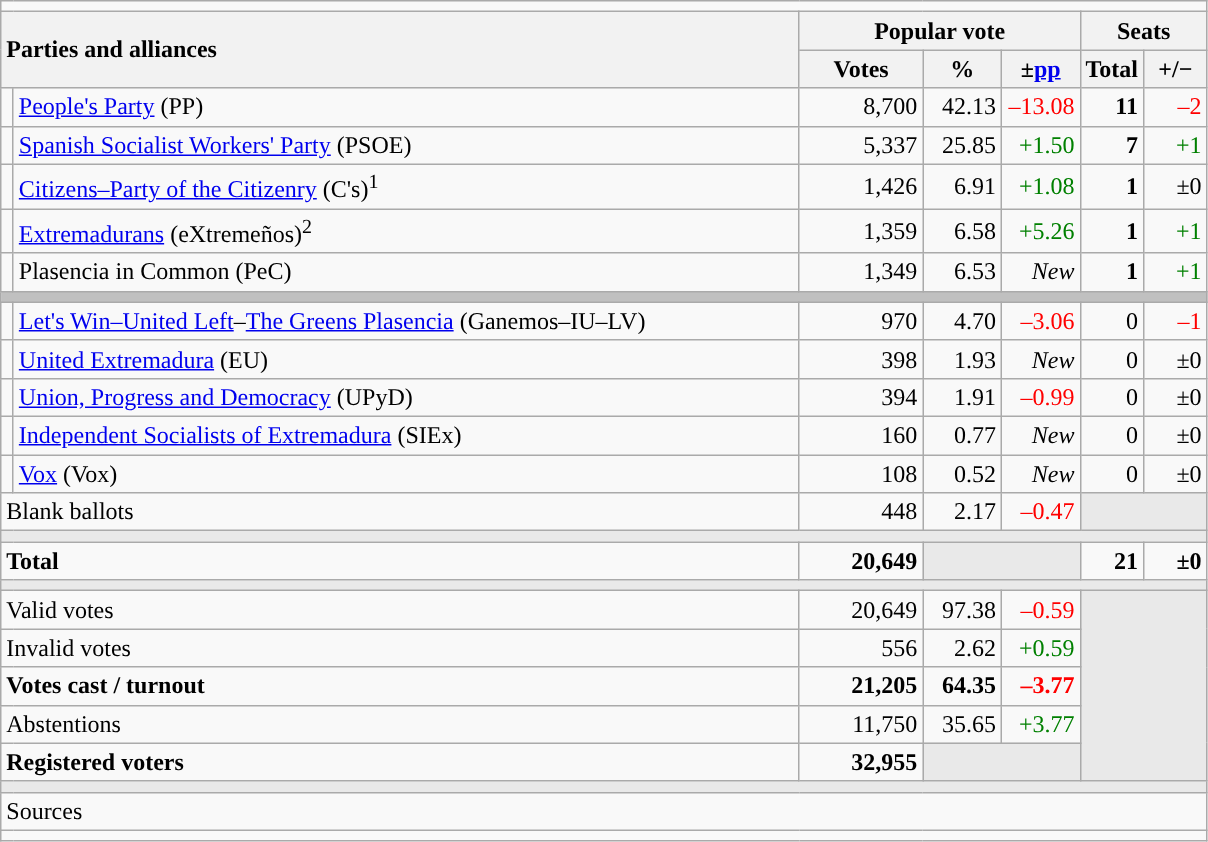<table class="wikitable" style="text-align:right;">
<tr>
<td colspan="7"></td>
</tr>
<tr>
<th style="text-align:left;" rowspan="2" colspan="2" width="525">Parties and alliances</th>
<th colspan="3">Popular vote</th>
<th colspan="2">Seats</th>
</tr>
<tr>
<th width="75">Votes</th>
<th width="45">%</th>
<th width="45">±<a href='#'>pp</a></th>
<th width="35">Total</th>
<th width="35">+/−</th>
</tr>
<tr>
<td width="1" style="color:inherit;background:"></td>
<td align="left"><a href='#'>People's Party</a> (PP)</td>
<td>8,700</td>
<td>42.13</td>
<td style="color:red;">–13.08</td>
<td><strong>11</strong></td>
<td style="color:red;">–2</td>
</tr>
<tr>
<td style="color:inherit;background:"></td>
<td align="left"><a href='#'>Spanish Socialist Workers' Party</a> (PSOE)</td>
<td>5,337</td>
<td>25.85</td>
<td style="color:green;">+1.50</td>
<td><strong>7</strong></td>
<td style="color:green;">+1</td>
</tr>
<tr>
<td style="color:inherit;background:"></td>
<td align="left"><a href='#'>Citizens–Party of the Citizenry</a> (C's)<sup>1</sup></td>
<td>1,426</td>
<td>6.91</td>
<td style="color:green;">+1.08</td>
<td><strong>1</strong></td>
<td>±0</td>
</tr>
<tr>
<td style="color:inherit;background:"></td>
<td align="left"><a href='#'>Extremadurans</a> (eXtremeños)<sup>2</sup></td>
<td>1,359</td>
<td>6.58</td>
<td style="color:green;">+5.26</td>
<td><strong>1</strong></td>
<td style="color:green;">+1</td>
</tr>
<tr>
<td style="color:inherit;background:"></td>
<td align="left">Plasencia in Common (PeC)</td>
<td>1,349</td>
<td>6.53</td>
<td><em>New</em></td>
<td><strong>1</strong></td>
<td style="color:green;">+1</td>
</tr>
<tr>
<td colspan="7" bgcolor="#C0C0C0"></td>
</tr>
<tr>
<td style="color:inherit;background:"></td>
<td align="left"><a href='#'>Let's Win–United Left</a>–<a href='#'>The Greens Plasencia</a> (Ganemos–IU–LV)</td>
<td>970</td>
<td>4.70</td>
<td style="color:red;">–3.06</td>
<td>0</td>
<td style="color:red;">–1</td>
</tr>
<tr>
<td style="color:inherit;background:"></td>
<td align="left"><a href='#'>United Extremadura</a> (EU)</td>
<td>398</td>
<td>1.93</td>
<td><em>New</em></td>
<td>0</td>
<td>±0</td>
</tr>
<tr>
<td style="color:inherit;background:"></td>
<td align="left"><a href='#'>Union, Progress and Democracy</a> (UPyD)</td>
<td>394</td>
<td>1.91</td>
<td style="color:red;">–0.99</td>
<td>0</td>
<td>±0</td>
</tr>
<tr>
<td style="color:inherit;background:"></td>
<td align="left"><a href='#'>Independent Socialists of Extremadura</a> (SIEx)</td>
<td>160</td>
<td>0.77</td>
<td><em>New</em></td>
<td>0</td>
<td>±0</td>
</tr>
<tr>
<td style="color:inherit;background:"></td>
<td align="left"><a href='#'>Vox</a> (Vox)</td>
<td>108</td>
<td>0.52</td>
<td><em>New</em></td>
<td>0</td>
<td>±0</td>
</tr>
<tr>
<td align="left" colspan="2">Blank ballots</td>
<td>448</td>
<td>2.17</td>
<td style="color:red;">–0.47</td>
<td bgcolor="#E9E9E9" colspan="2"></td>
</tr>
<tr>
<td colspan="7" bgcolor="#E9E9E9"></td>
</tr>
<tr style="font-weight:bold;">
<td align="left" colspan="2">Total</td>
<td>20,649</td>
<td bgcolor="#E9E9E9" colspan="2"></td>
<td>21</td>
<td>±0</td>
</tr>
<tr>
<td colspan="7" bgcolor="#E9E9E9"></td>
</tr>
<tr>
<td align="left" colspan="2">Valid votes</td>
<td>20,649</td>
<td>97.38</td>
<td style="color:red;">–0.59</td>
<td bgcolor="#E9E9E9" colspan="2" rowspan="5"></td>
</tr>
<tr>
<td align="left" colspan="2">Invalid votes</td>
<td>556</td>
<td>2.62</td>
<td style="color:green;">+0.59</td>
</tr>
<tr style="font-weight:bold;">
<td align="left" colspan="2">Votes cast / turnout</td>
<td>21,205</td>
<td>64.35</td>
<td style="color:red;">–3.77</td>
</tr>
<tr>
<td align="left" colspan="2">Abstentions</td>
<td>11,750</td>
<td>35.65</td>
<td style="color:green;">+3.77</td>
</tr>
<tr style="font-weight:bold;">
<td align="left" colspan="2">Registered voters</td>
<td>32,955</td>
<td bgcolor="#E9E9E9" colspan="2"></td>
</tr>
<tr>
<td colspan="7" bgcolor="#E9E9E9"></td>
</tr>
<tr>
<td align="left" colspan="7">Sources</td>
</tr>
<tr>
<td colspan="7" style="text-align:left; max-width:790px;"></td>
</tr>
</table>
